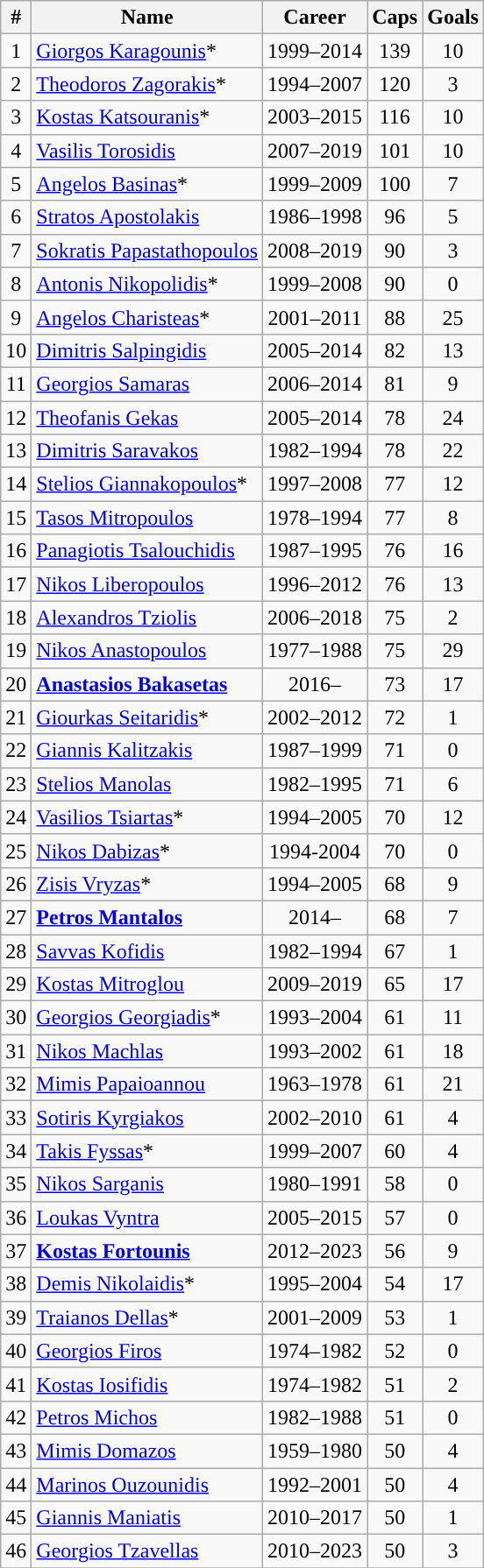<table class="sortable wikitable" style="text-align: center;">
<tr>
<th class="unsortable">#</th>
<th class="unsortable">Name</th>
<th>Career</th>
<th>Caps</th>
<th>Goals</th>
</tr>
<tr>
<td>1</td>
<td align="left"><a href='#'>Giorgos Karagounis</a>*</td>
<td>1999–2014</td>
<td>139</td>
<td>10</td>
</tr>
<tr>
<td>2</td>
<td align="left"><a href='#'>Theodoros Zagorakis</a>*</td>
<td>1994–2007</td>
<td>120</td>
<td>3</td>
</tr>
<tr>
<td>3</td>
<td align="left"><a href='#'>Kostas Katsouranis</a>*</td>
<td>2003–2015</td>
<td>116</td>
<td>10</td>
</tr>
<tr>
<td>4</td>
<td align="left"><a href='#'>Vasilis Torosidis</a></td>
<td>2007–2019</td>
<td>101</td>
<td>10</td>
</tr>
<tr>
<td>5</td>
<td align="left"><a href='#'>Angelos Basinas</a>*</td>
<td>1999–2009</td>
<td>100</td>
<td>7</td>
</tr>
<tr>
<td>6</td>
<td align="left"><a href='#'>Stratos Apostolakis</a></td>
<td>1986–1998</td>
<td>96</td>
<td>5</td>
</tr>
<tr>
<td>7</td>
<td align="left"><a href='#'>Sokratis Papastathopoulos</a></td>
<td>2008–2019</td>
<td>90</td>
<td>3</td>
</tr>
<tr>
<td>8</td>
<td align="left"><a href='#'>Antonis Nikopolidis</a>*</td>
<td>1999–2008</td>
<td>90</td>
<td>0</td>
</tr>
<tr>
<td>9</td>
<td align="left"><a href='#'>Angelos Charisteas</a>*</td>
<td>2001–2011</td>
<td>88</td>
<td>25</td>
</tr>
<tr>
<td>10</td>
<td align="left"><a href='#'>Dimitris Salpingidis</a></td>
<td>2005–2014</td>
<td>82</td>
<td>13</td>
</tr>
<tr>
<td>11</td>
<td align="left"><a href='#'>Georgios Samaras</a></td>
<td>2006–2014</td>
<td>81</td>
<td>9</td>
</tr>
<tr>
<td>12</td>
<td align="left"><a href='#'>Theofanis Gekas</a></td>
<td>2005–2014</td>
<td>78</td>
<td>24</td>
</tr>
<tr>
<td>13</td>
<td align="left"><a href='#'>Dimitris Saravakos</a></td>
<td>1982–1994</td>
<td>78</td>
<td>22</td>
</tr>
<tr>
<td>14</td>
<td align="left"><a href='#'>Stelios Giannakopoulos</a>*</td>
<td>1997–2008</td>
<td>77</td>
<td>12</td>
</tr>
<tr>
<td>15</td>
<td align="left"><a href='#'>Tasos Mitropoulos</a></td>
<td>1978–1994</td>
<td>77</td>
<td>8</td>
</tr>
<tr>
<td>16</td>
<td align="left"><a href='#'>Panagiotis Tsalouchidis</a></td>
<td>1987–1995</td>
<td>76</td>
<td>16</td>
</tr>
<tr>
<td>17</td>
<td align="left"><a href='#'>Nikos Liberopoulos</a></td>
<td>1996–2012</td>
<td>76</td>
<td>13</td>
</tr>
<tr>
<td>18</td>
<td align="left"><a href='#'>Alexandros Tziolis</a></td>
<td>2006–2018</td>
<td>75</td>
<td>2</td>
</tr>
<tr>
<td>19</td>
<td align="left"><a href='#'>Nikos Anastopoulos</a></td>
<td>1977–1988</td>
<td>75</td>
<td>29</td>
</tr>
<tr>
<td>20</td>
<td align="left"><strong><a href='#'>Anastasios Bakasetas</a></strong></td>
<td>2016–</td>
<td>73</td>
<td>17</td>
</tr>
<tr>
<td>21</td>
<td align="left"><a href='#'>Giourkas Seitaridis</a>*</td>
<td>2002–2012</td>
<td>72</td>
<td>1</td>
</tr>
<tr>
<td>22</td>
<td align="left"><a href='#'>Giannis Kalitzakis</a></td>
<td>1987–1999</td>
<td>71</td>
<td>0</td>
</tr>
<tr>
<td>23</td>
<td align="left"><a href='#'>Stelios Manolas</a></td>
<td>1982–1995</td>
<td>71</td>
<td>6</td>
</tr>
<tr>
<td>24</td>
<td align="left"><a href='#'>Vasilios Tsiartas</a>*</td>
<td>1994–2005</td>
<td>70</td>
<td>12</td>
</tr>
<tr>
<td>25</td>
<td align="left"><a href='#'>Nikos Dabizas</a>*</td>
<td>1994-2004</td>
<td>70</td>
<td>0</td>
</tr>
<tr>
<td>26</td>
<td align="left"><a href='#'>Zisis Vryzas</a>*</td>
<td>1994–2005</td>
<td>68</td>
<td>9</td>
</tr>
<tr>
<td>27</td>
<td align="left"><strong><a href='#'>Petros Mantalos</a></strong></td>
<td>2014–</td>
<td>68</td>
<td>7</td>
</tr>
<tr>
<td>28</td>
<td align="left"><a href='#'>Savvas Kofidis</a></td>
<td>1982–1994</td>
<td>67</td>
<td>1</td>
</tr>
<tr>
<td>29</td>
<td align="left"><a href='#'>Kostas Mitroglou</a></td>
<td>2009–2019</td>
<td>65</td>
<td>17</td>
</tr>
<tr>
<td>30</td>
<td align="left"><a href='#'>Georgios Georgiadis</a>*</td>
<td>1993–2004</td>
<td>61</td>
<td>11</td>
</tr>
<tr>
<td>31</td>
<td align="left"><a href='#'>Nikos Machlas</a></td>
<td>1993–2002</td>
<td>61</td>
<td>18</td>
</tr>
<tr>
<td>32</td>
<td align="left"><a href='#'>Mimis Papaioannou</a></td>
<td>1963–1978</td>
<td>61</td>
<td>21</td>
</tr>
<tr>
<td>33</td>
<td align="left"><a href='#'>Sotiris Kyrgiakos</a></td>
<td>2002–2010</td>
<td>61</td>
<td>4</td>
</tr>
<tr>
<td>34</td>
<td align="left"><a href='#'>Takis Fyssas</a>*</td>
<td>1999–2007</td>
<td>60</td>
<td>4</td>
</tr>
<tr>
<td>35</td>
<td align="left"><a href='#'>Nikos Sarganis</a></td>
<td>1980–1991</td>
<td>58</td>
<td>0</td>
</tr>
<tr>
<td>36</td>
<td align="left"><a href='#'>Loukas Vyntra</a></td>
<td>2005–2015</td>
<td>57</td>
<td>0</td>
</tr>
<tr>
<td>37</td>
<td align="left"><strong><a href='#'>Kostas Fortounis</a></strong></td>
<td>2012–2023</td>
<td>56</td>
<td>9</td>
</tr>
<tr>
<td>38</td>
<td align="left"><a href='#'>Demis Nikolaidis</a>*</td>
<td>1995–2004</td>
<td>54</td>
<td>17</td>
</tr>
<tr>
<td>39</td>
<td align="left"><a href='#'>Traianos Dellas</a>*</td>
<td>2001–2009</td>
<td>53</td>
<td>1</td>
</tr>
<tr>
<td>40</td>
<td align="left"><a href='#'>Georgios Firos</a></td>
<td>1974–1982</td>
<td>52</td>
<td>0</td>
</tr>
<tr>
<td>41</td>
<td align="left"><a href='#'>Kostas Iosifidis</a></td>
<td>1974–1982</td>
<td>51</td>
<td>2</td>
</tr>
<tr>
<td>42</td>
<td align="left"><a href='#'>Petros Michos</a></td>
<td>1982–1988</td>
<td>51</td>
<td>0</td>
</tr>
<tr>
<td>43</td>
<td align="left"><a href='#'>Mimis Domazos</a></td>
<td>1959–1980</td>
<td>50</td>
<td>4</td>
</tr>
<tr>
<td>44</td>
<td align="left"><a href='#'>Marinos Ouzounidis</a></td>
<td>1992–2001</td>
<td>50</td>
<td>4</td>
</tr>
<tr>
<td>45</td>
<td align="left"><a href='#'>Giannis Maniatis</a></td>
<td>2010–2017</td>
<td>50</td>
<td>1</td>
</tr>
<tr>
<td>46</td>
<td align="left"><a href='#'>Georgios Tzavellas</a></td>
<td>2010–2023</td>
<td>50</td>
<td>3</td>
</tr>
<tr>
</tr>
</table>
